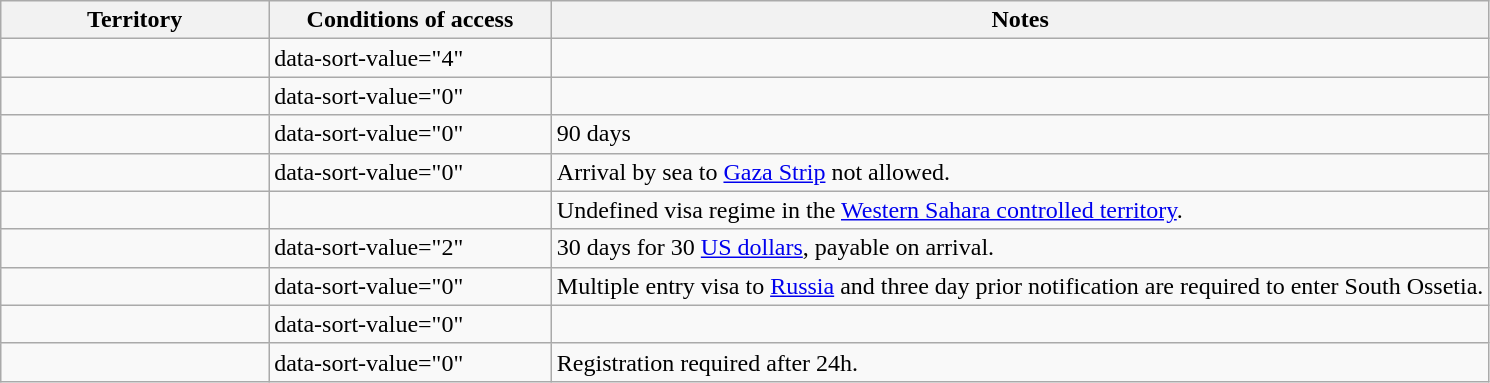<table class="wikitable" style="text-align: left; table-layout: fixed;">
<tr>
<th style="width:18%;">Territory</th>
<th style="width:19%;">Conditions of access</th>
<th>Notes</th>
</tr>
<tr>
<td></td>
<td>data-sort-value="4" </td>
<td></td>
</tr>
<tr>
<td></td>
<td>data-sort-value="0" </td>
<td></td>
</tr>
<tr>
<td></td>
<td>data-sort-value="0" </td>
<td>90 days</td>
</tr>
<tr>
<td></td>
<td>data-sort-value="0" </td>
<td>Arrival by sea to <a href='#'>Gaza Strip</a> not allowed.</td>
</tr>
<tr>
<td></td>
<td></td>
<td>Undefined visa regime in the <a href='#'>Western Sahara controlled territory</a>.</td>
</tr>
<tr>
<td></td>
<td>data-sort-value="2" </td>
<td>30 days for 30 <a href='#'>US dollars</a>, payable on arrival.</td>
</tr>
<tr>
<td></td>
<td>data-sort-value="0" </td>
<td>Multiple entry visa to <a href='#'>Russia</a> and three day prior notification are required to enter South Ossetia.</td>
</tr>
<tr>
<td></td>
<td>data-sort-value="0" </td>
<td></td>
</tr>
<tr>
<td></td>
<td>data-sort-value="0" </td>
<td>Registration required after 24h.</td>
</tr>
</table>
